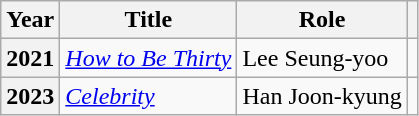<table class="wikitable sortable plainrowheaders">
<tr>
<th>Year</th>
<th>Title</th>
<th>Role</th>
<th class="unsortable"></th>
</tr>
<tr>
<th scope="row">2021</th>
<td><em><a href='#'>How to Be Thirty</a></em></td>
<td>Lee Seung-yoo</td>
<td></td>
</tr>
<tr>
<th scope="row">2023</th>
<td><em><a href='#'>Celebrity</a></em></td>
<td>Han Joon-kyung</td>
<td></td>
</tr>
</table>
